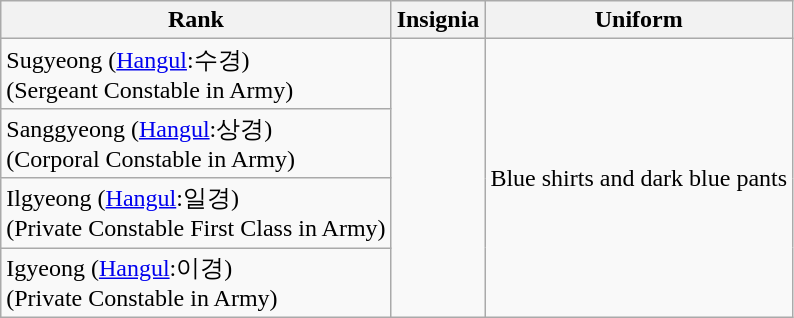<table class="wikitable">
<tr>
<th>Rank</th>
<th>Insignia</th>
<th>Uniform</th>
</tr>
<tr>
<td>Sugyeong (<a href='#'>Hangul</a>:수경)<br>(Sergeant Constable in Army)</td>
<td rowspan="4"></td>
<td rowspan="4">Blue shirts and dark blue pants</td>
</tr>
<tr>
<td>Sanggyeong (<a href='#'>Hangul</a>:상경)<br>(Corporal Constable in Army)</td>
</tr>
<tr>
<td>Ilgyeong (<a href='#'>Hangul</a>:일경)<br>(Private Constable First Class in Army)</td>
</tr>
<tr>
<td>Igyeong (<a href='#'>Hangul</a>:이경)<br>(Private Constable in Army)</td>
</tr>
</table>
